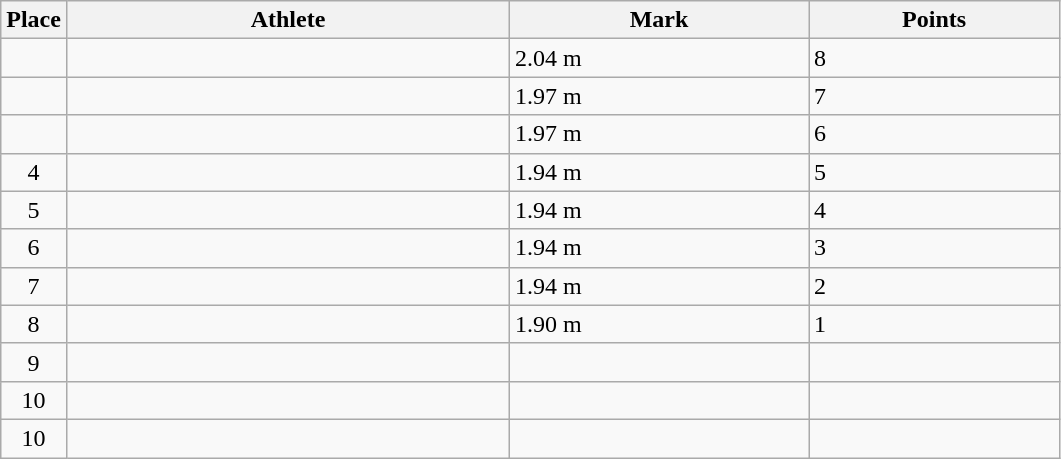<table class=wikitable>
<tr>
<th>Place</th>
<th style="width:18em">Athlete</th>
<th style="width:12em">Mark</th>
<th style="width:10em">Points</th>
</tr>
<tr>
<td align=center></td>
<td></td>
<td>2.04 m  <strong></strong></td>
<td>8</td>
</tr>
<tr>
<td align=center></td>
<td></td>
<td>1.97 m</td>
<td>7</td>
</tr>
<tr>
<td align=center></td>
<td></td>
<td>1.97 m</td>
<td>6</td>
</tr>
<tr>
<td align=center>4</td>
<td></td>
<td>1.94 m</td>
<td>5</td>
</tr>
<tr>
<td align=center>5</td>
<td></td>
<td>1.94 m</td>
<td>4</td>
</tr>
<tr>
<td align=center>6</td>
<td></td>
<td>1.94 m</td>
<td>3</td>
</tr>
<tr>
<td align=center>7</td>
<td></td>
<td>1.94 m</td>
<td>2</td>
</tr>
<tr>
<td align=center>8</td>
<td></td>
<td>1.90 m</td>
<td>1</td>
</tr>
<tr>
<td align=center>9</td>
<td></td>
<td></td>
<td></td>
</tr>
<tr>
<td align=center>10</td>
<td></td>
<td></td>
<td></td>
</tr>
<tr>
<td align=center>10</td>
<td></td>
<td></td>
<td></td>
</tr>
</table>
